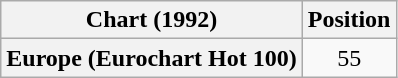<table class="wikitable plainrowheaders" style="text-align:center">
<tr>
<th>Chart (1992)</th>
<th>Position</th>
</tr>
<tr>
<th scope="row">Europe (Eurochart Hot 100)</th>
<td>55</td>
</tr>
</table>
